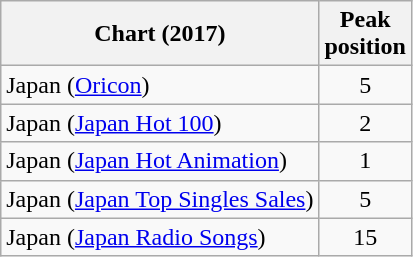<table class="wikitable sortable plainrowheaders">
<tr>
<th scope="col">Chart (2017)</th>
<th scope="col">Peak<br>position</th>
</tr>
<tr>
<td>Japan (<a href='#'>Oricon</a>)</td>
<td style="text-align:center;">5</td>
</tr>
<tr>
<td>Japan (<a href='#'>Japan Hot 100</a>)</td>
<td style="text-align:center;">2</td>
</tr>
<tr>
<td>Japan (<a href='#'>Japan Hot Animation</a>)</td>
<td style="text-align:center;">1</td>
</tr>
<tr>
<td>Japan (<a href='#'>Japan Top Singles Sales</a>)</td>
<td style="text-align:center;">5</td>
</tr>
<tr>
<td>Japan (<a href='#'>Japan Radio Songs</a>)</td>
<td style="text-align:center;">15</td>
</tr>
</table>
